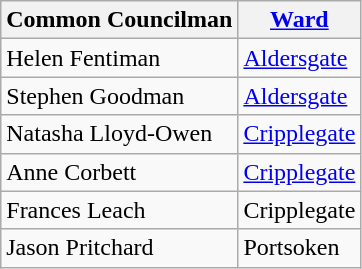<table class="wikitable">
<tr>
<th>Common Councilman</th>
<th><a href='#'>Ward</a></th>
</tr>
<tr>
<td>Helen Fentiman</td>
<td><a href='#'>Aldersgate</a></td>
</tr>
<tr>
<td>Stephen Goodman</td>
<td><a href='#'>Aldersgate</a></td>
</tr>
<tr>
<td>Natasha Lloyd-Owen</td>
<td><a href='#'>Cripplegate</a></td>
</tr>
<tr>
<td>Anne Corbett</td>
<td><a href='#'>Cripplegate</a></td>
</tr>
<tr>
<td>Frances Leach</td>
<td>Cripplegate</td>
</tr>
<tr>
<td>Jason Pritchard</td>
<td>Portsoken</td>
</tr>
</table>
